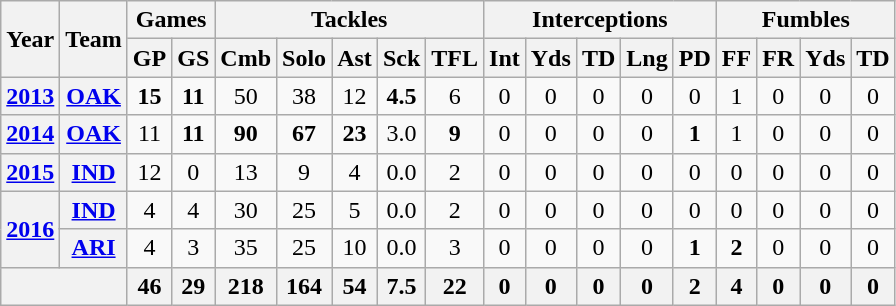<table class="wikitable" style="text-align:center">
<tr>
<th rowspan="2">Year</th>
<th rowspan="2">Team</th>
<th colspan="2">Games</th>
<th colspan="5">Tackles</th>
<th colspan="5">Interceptions</th>
<th colspan="4">Fumbles</th>
</tr>
<tr>
<th>GP</th>
<th>GS</th>
<th>Cmb</th>
<th>Solo</th>
<th>Ast</th>
<th>Sck</th>
<th>TFL</th>
<th>Int</th>
<th>Yds</th>
<th>TD</th>
<th>Lng</th>
<th>PD</th>
<th>FF</th>
<th>FR</th>
<th>Yds</th>
<th>TD</th>
</tr>
<tr>
<th><a href='#'>2013</a></th>
<th><a href='#'>OAK</a></th>
<td><strong>15</strong></td>
<td><strong>11</strong></td>
<td>50</td>
<td>38</td>
<td>12</td>
<td><strong>4.5</strong></td>
<td>6</td>
<td>0</td>
<td>0</td>
<td>0</td>
<td>0</td>
<td>0</td>
<td>1</td>
<td>0</td>
<td>0</td>
<td>0</td>
</tr>
<tr>
<th><a href='#'>2014</a></th>
<th><a href='#'>OAK</a></th>
<td>11</td>
<td><strong>11</strong></td>
<td><strong>90</strong></td>
<td><strong>67</strong></td>
<td><strong>23</strong></td>
<td>3.0</td>
<td><strong>9</strong></td>
<td>0</td>
<td>0</td>
<td>0</td>
<td>0</td>
<td><strong>1</strong></td>
<td>1</td>
<td>0</td>
<td>0</td>
<td>0</td>
</tr>
<tr>
<th><a href='#'>2015</a></th>
<th><a href='#'>IND</a></th>
<td>12</td>
<td>0</td>
<td>13</td>
<td>9</td>
<td>4</td>
<td>0.0</td>
<td>2</td>
<td>0</td>
<td>0</td>
<td>0</td>
<td>0</td>
<td>0</td>
<td>0</td>
<td>0</td>
<td>0</td>
<td>0</td>
</tr>
<tr>
<th rowspan="2"><a href='#'>2016</a></th>
<th><a href='#'>IND</a></th>
<td>4</td>
<td>4</td>
<td>30</td>
<td>25</td>
<td>5</td>
<td>0.0</td>
<td>2</td>
<td>0</td>
<td>0</td>
<td>0</td>
<td>0</td>
<td>0</td>
<td>0</td>
<td>0</td>
<td>0</td>
<td>0</td>
</tr>
<tr>
<th><a href='#'>ARI</a></th>
<td>4</td>
<td>3</td>
<td>35</td>
<td>25</td>
<td>10</td>
<td>0.0</td>
<td>3</td>
<td>0</td>
<td>0</td>
<td>0</td>
<td>0</td>
<td><strong>1</strong></td>
<td><strong>2</strong></td>
<td>0</td>
<td>0</td>
<td>0</td>
</tr>
<tr>
<th colspan="2"></th>
<th>46</th>
<th>29</th>
<th>218</th>
<th>164</th>
<th>54</th>
<th>7.5</th>
<th>22</th>
<th>0</th>
<th>0</th>
<th>0</th>
<th>0</th>
<th>2</th>
<th>4</th>
<th>0</th>
<th>0</th>
<th>0</th>
</tr>
</table>
